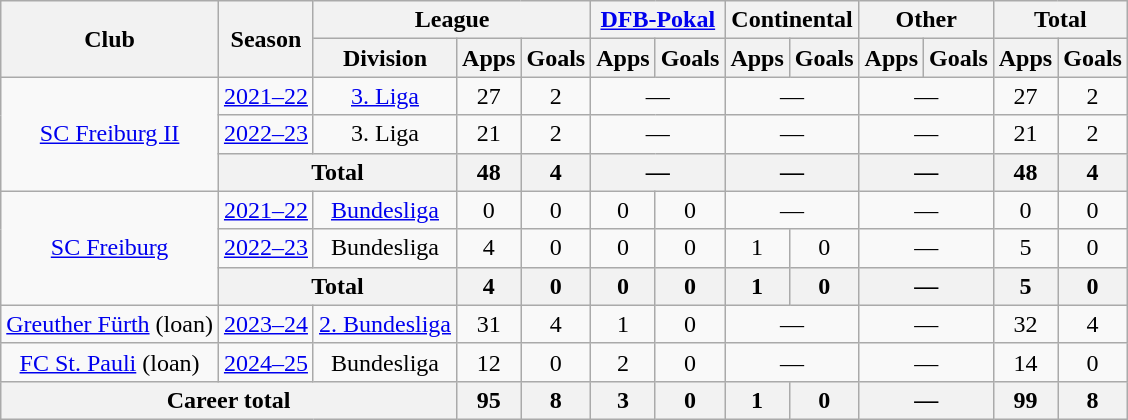<table class="wikitable" style="text-align:center">
<tr>
<th rowspan="2">Club</th>
<th rowspan="2">Season</th>
<th colspan="3">League</th>
<th colspan="2"><a href='#'>DFB-Pokal</a></th>
<th colspan="2">Continental</th>
<th colspan="2">Other</th>
<th colspan="2">Total</th>
</tr>
<tr>
<th>Division</th>
<th>Apps</th>
<th>Goals</th>
<th>Apps</th>
<th>Goals</th>
<th>Apps</th>
<th>Goals</th>
<th>Apps</th>
<th>Goals</th>
<th>Apps</th>
<th>Goals</th>
</tr>
<tr>
<td rowspan="3"><a href='#'>SC Freiburg II</a></td>
<td><a href='#'>2021–22</a></td>
<td><a href='#'>3. Liga</a></td>
<td>27</td>
<td>2</td>
<td colspan="2">—</td>
<td colspan="2">—</td>
<td colspan="2">—</td>
<td>27</td>
<td>2</td>
</tr>
<tr>
<td><a href='#'>2022–23</a></td>
<td>3. Liga</td>
<td>21</td>
<td>2</td>
<td colspan="2">—</td>
<td colspan="2">—</td>
<td colspan="2">—</td>
<td>21</td>
<td>2</td>
</tr>
<tr>
<th colspan="2">Total</th>
<th>48</th>
<th>4</th>
<th colspan="2">—</th>
<th colspan="2">—</th>
<th colspan="2">—</th>
<th>48</th>
<th>4</th>
</tr>
<tr>
<td rowspan="3"><a href='#'>SC Freiburg</a></td>
<td><a href='#'>2021–22</a></td>
<td><a href='#'>Bundesliga</a></td>
<td>0</td>
<td>0</td>
<td>0</td>
<td>0</td>
<td colspan="2">—</td>
<td colspan="2">—</td>
<td>0</td>
<td>0</td>
</tr>
<tr>
<td><a href='#'>2022–23</a></td>
<td>Bundesliga</td>
<td>4</td>
<td>0</td>
<td>0</td>
<td>0</td>
<td>1</td>
<td>0</td>
<td colspan="2">—</td>
<td>5</td>
<td>0</td>
</tr>
<tr>
<th colspan="2">Total</th>
<th>4</th>
<th>0</th>
<th>0</th>
<th>0</th>
<th>1</th>
<th>0</th>
<th colspan="2">—</th>
<th>5</th>
<th>0</th>
</tr>
<tr>
<td><a href='#'>Greuther Fürth</a> (loan)</td>
<td><a href='#'>2023–24</a></td>
<td><a href='#'>2. Bundesliga</a></td>
<td>31</td>
<td>4</td>
<td>1</td>
<td>0</td>
<td colspan="2">—</td>
<td colspan="2">—</td>
<td>32</td>
<td>4</td>
</tr>
<tr>
<td><a href='#'>FC St. Pauli</a> (loan)</td>
<td><a href='#'>2024–25</a></td>
<td>Bundesliga</td>
<td>12</td>
<td>0</td>
<td>2</td>
<td>0</td>
<td colspan="2">—</td>
<td colspan="2">—</td>
<td>14</td>
<td>0</td>
</tr>
<tr>
<th colspan="3">Career total</th>
<th>95</th>
<th>8</th>
<th>3</th>
<th>0</th>
<th>1</th>
<th>0</th>
<th colspan="2">—</th>
<th>99</th>
<th>8</th>
</tr>
</table>
